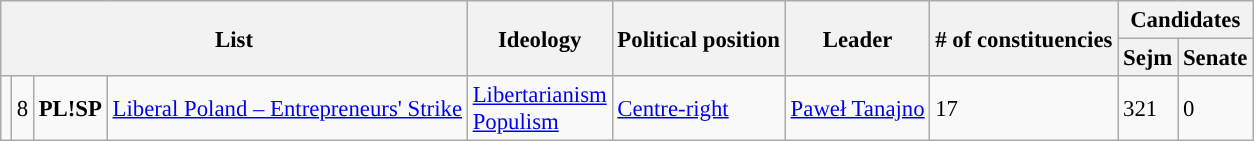<table class=wikitable style="font-size:95%;">
<tr>
<th colspan="4" rowspan="2">List</th>
<th rowspan="2">Ideology</th>
<th rowspan="2">Political position</th>
<th rowspan="2">Leader</th>
<th rowspan="2"># of constituencies</th>
<th colspan="2">Candidates</th>
</tr>
<tr>
<th>Sejm</th>
<th>Senate</th>
</tr>
<tr>
<td style="background:"></td>
<td>8</td>
<td style="text-align:center;"><strong>PL!SP</strong></td>
<td><a href='#'>Liberal Poland – Entrepreneurs' Strike</a><br></td>
<td><a href='#'>Libertarianism</a><br><a href='#'>Populism</a></td>
<td><a href='#'>Centre-right</a></td>
<td><a href='#'>Paweł Tanajno</a></td>
<td>17</td>
<td>321</td>
<td>0</td>
</tr>
</table>
